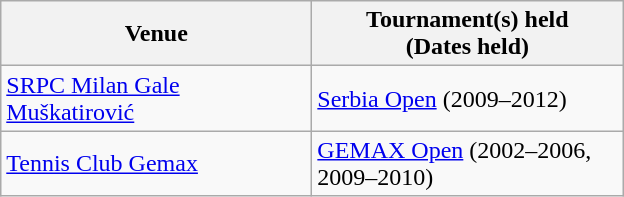<table class=wikitable>
<tr>
<th width=200>Venue</th>
<th width=200>Tournament(s) held<br>(Dates held)</th>
</tr>
<tr>
<td><a href='#'>SRPC Milan Gale Muškatirović</a></td>
<td><a href='#'>Serbia Open</a> (2009–2012)</td>
</tr>
<tr>
<td><a href='#'>Tennis Club Gemax</a></td>
<td><a href='#'>GEMAX Open</a> (2002–2006, 2009–2010)</td>
</tr>
</table>
